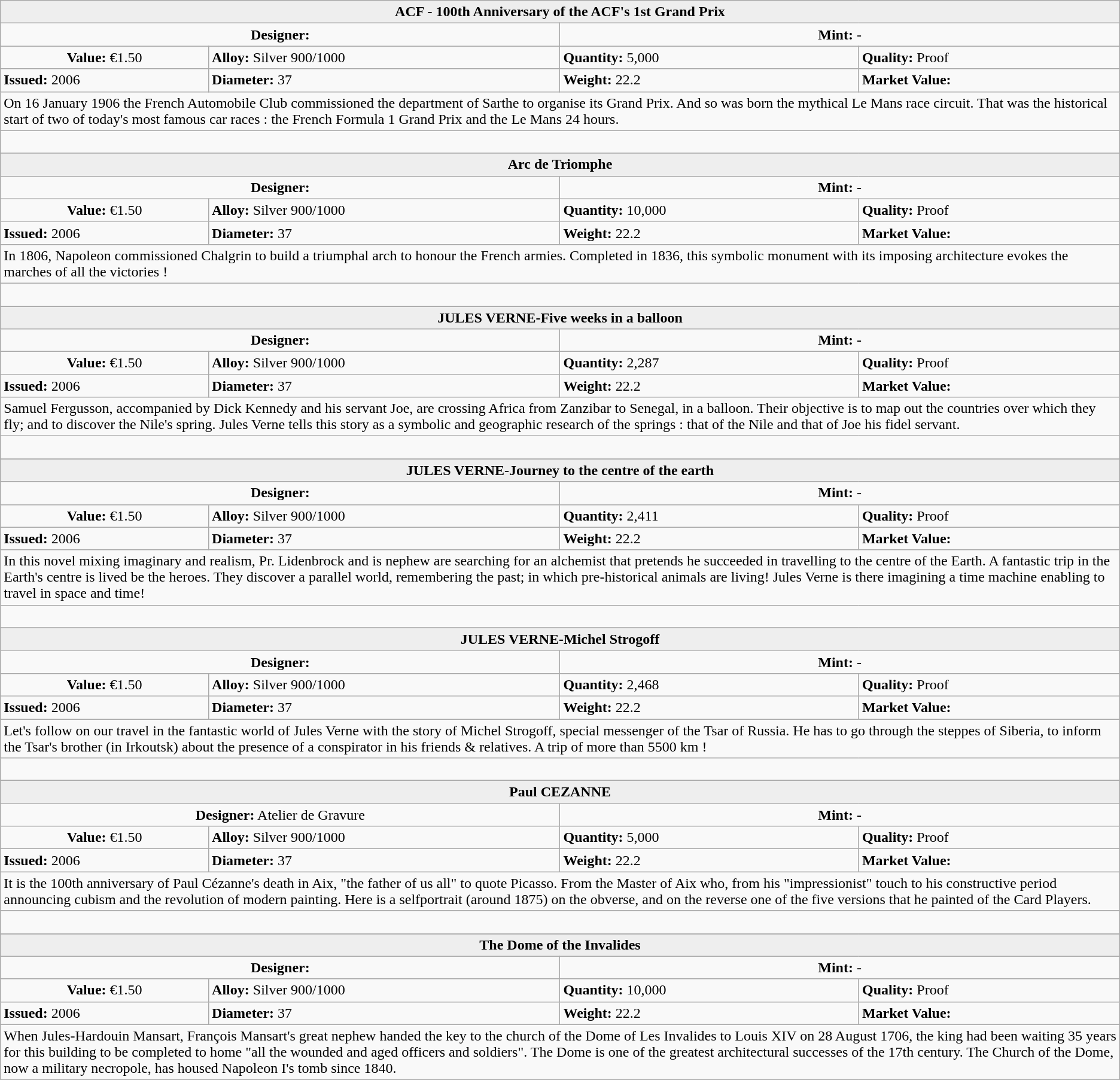<table class="wikitable">
<tr>
<th colspan="4" align=center style="background:#eeeeee;">ACF - 100th Anniversary of the ACF's 1st Grand Prix</th>
</tr>
<tr>
<td colspan="2" width="50%" align=center><strong>Designer:</strong></td>
<td colspan="2" width="50%" align=center><strong>Mint:</strong> -</td>
</tr>
<tr>
<td align=center><strong>Value:</strong> €1.50</td>
<td><strong>Alloy:</strong> Silver 900/1000</td>
<td><strong>Quantity:</strong> 5,000</td>
<td><strong>Quality:</strong> Proof</td>
</tr>
<tr>
<td><strong>Issued:</strong> 2006</td>
<td><strong>Diameter:</strong> 37</td>
<td><strong>Weight:</strong> 22.2</td>
<td><strong>Market Value:</strong></td>
</tr>
<tr>
<td colspan="4" align=left>On 16 January 1906 the French Automobile Club commissioned the department of Sarthe to organise its Grand Prix. And so was born the mythical Le Mans race circuit. That was the historical start of two of today's most famous car races : the French Formula 1 Grand Prix and the Le Mans 24 hours.</td>
</tr>
<tr>
<td colspan="4"> </td>
</tr>
<tr>
</tr>
<tr>
<th colspan="4" align=center style="background:#eeeeee;">Arc de Triomphe</th>
</tr>
<tr>
<td colspan="2" width="50%" align=center><strong>Designer:</strong></td>
<td colspan="2" width="50%" align=center><strong>Mint:</strong> -</td>
</tr>
<tr>
<td align=center><strong>Value:</strong> €1.50</td>
<td><strong>Alloy:</strong> Silver 900/1000</td>
<td><strong>Quantity:</strong> 10,000</td>
<td><strong>Quality:</strong> Proof</td>
</tr>
<tr>
<td><strong>Issued:</strong> 2006</td>
<td><strong>Diameter:</strong> 37</td>
<td><strong>Weight:</strong> 22.2</td>
<td><strong>Market Value:</strong></td>
</tr>
<tr>
<td colspan="4" align=left>In 1806, Napoleon commissioned Chalgrin to build a triumphal arch to honour the French armies. Completed in 1836, this symbolic monument with its imposing architecture evokes the marches of all the victories !</td>
</tr>
<tr>
<td colspan="4"> </td>
</tr>
<tr>
</tr>
<tr>
<th colspan="4" align=center style="background:#eeeeee;">JULES VERNE-Five weeks in a balloon</th>
</tr>
<tr>
<td colspan="2" width="50%" align=center><strong>Designer:</strong></td>
<td colspan="2" width="50%" align=center><strong>Mint:</strong> -</td>
</tr>
<tr>
<td align=center><strong>Value:</strong> €1.50</td>
<td><strong>Alloy:</strong> Silver 900/1000</td>
<td><strong>Quantity:</strong> 2,287</td>
<td><strong>Quality:</strong> Proof</td>
</tr>
<tr>
<td><strong>Issued:</strong> 2006</td>
<td><strong>Diameter:</strong> 37</td>
<td><strong>Weight:</strong> 22.2</td>
<td><strong>Market Value:</strong></td>
</tr>
<tr>
<td colspan="4" align=left>Samuel Fergusson, accompanied by Dick Kennedy and his servant Joe, are crossing Africa from Zanzibar to Senegal, in a balloon. Their objective is to map out the countries over which they fly; and to discover the Nile's spring. Jules Verne tells this story as a symbolic and geographic research of the springs : that of the Nile and that of Joe his fidel servant.</td>
</tr>
<tr>
<td colspan="4"> </td>
</tr>
<tr>
</tr>
<tr>
<th colspan="4" align=center style="background:#eeeeee;">JULES VERNE-Journey to the centre of the earth</th>
</tr>
<tr>
<td colspan="2" width="50%" align=center><strong>Designer:</strong></td>
<td colspan="2" width="50%" align=center><strong>Mint:</strong> -</td>
</tr>
<tr>
<td align=center><strong>Value:</strong> €1.50</td>
<td><strong>Alloy:</strong> Silver 900/1000</td>
<td><strong>Quantity:</strong> 2,411</td>
<td><strong>Quality:</strong> Proof</td>
</tr>
<tr>
<td><strong>Issued:</strong> 2006</td>
<td><strong>Diameter:</strong> 37</td>
<td><strong>Weight:</strong> 22.2</td>
<td><strong>Market Value:</strong></td>
</tr>
<tr>
<td colspan="4" align=left>In this novel mixing imaginary and realism, Pr. Lidenbrock and is nephew are searching for an alchemist that pretends he succeeded in travelling to the centre of the Earth. A fantastic trip in the Earth's centre is lived be the heroes. They discover a parallel world, remembering the past; in which pre-historical animals are living! Jules Verne is there imagining a time machine enabling to travel in space and time!</td>
</tr>
<tr>
<td colspan="4"> </td>
</tr>
<tr>
</tr>
<tr>
<th colspan="4" align=center style="background:#eeeeee;">JULES VERNE-Michel Strogoff</th>
</tr>
<tr>
<td colspan="2" width="50%" align=center><strong>Designer:</strong></td>
<td colspan="2" width="50%" align=center><strong>Mint:</strong> -</td>
</tr>
<tr>
<td align=center><strong>Value:</strong> €1.50</td>
<td><strong>Alloy:</strong> Silver 900/1000</td>
<td><strong>Quantity:</strong> 2,468</td>
<td><strong>Quality:</strong> Proof</td>
</tr>
<tr>
<td><strong>Issued:</strong> 2006</td>
<td><strong>Diameter:</strong> 37</td>
<td><strong>Weight:</strong> 22.2</td>
<td><strong>Market Value:</strong></td>
</tr>
<tr>
<td colspan="4" align=left>Let's follow on our travel in the fantastic world of Jules Verne with the story of Michel Strogoff, special messenger of the Tsar of Russia. He has to go through the steppes of Siberia, to inform the Tsar's brother (in Irkoutsk) about the presence of a conspirator in his friends & relatives. A trip of more than 5500 km !</td>
</tr>
<tr>
<td colspan="4"> </td>
</tr>
<tr>
</tr>
<tr>
<th colspan="4" align=center style="background:#eeeeee;">Paul CEZANNE</th>
</tr>
<tr>
<td colspan="2" width="50%" align=center><strong>Designer:</strong> Atelier de Gravure</td>
<td colspan="2" width="50%" align=center><strong>Mint:</strong> -</td>
</tr>
<tr>
<td align=center><strong>Value:</strong> €1.50</td>
<td><strong>Alloy:</strong> Silver 900/1000</td>
<td><strong>Quantity:</strong> 5,000</td>
<td><strong>Quality:</strong> Proof</td>
</tr>
<tr>
<td><strong>Issued:</strong> 2006</td>
<td><strong>Diameter:</strong> 37</td>
<td><strong>Weight:</strong> 22.2</td>
<td><strong>Market Value:</strong></td>
</tr>
<tr>
<td colspan="4" align=left>It is the 100th anniversary of Paul Cézanne's death in Aix, "the father of us all" to quote Picasso. From the Master of Aix who, from his "impressionist" touch to his constructive period announcing cubism and the revolution of modern painting. Here is a selfportrait (around 1875) on the obverse, and on the reverse one of the five versions that he painted of the Card Players.</td>
</tr>
<tr>
<td colspan="4"> </td>
</tr>
<tr>
</tr>
<tr>
<th colspan="4" align=center style="background:#eeeeee;">The Dome of the Invalides</th>
</tr>
<tr>
<td colspan="2" width="50%" align=center><strong>Designer:</strong></td>
<td colspan="2" width="50%" align=center><strong>Mint:</strong> -</td>
</tr>
<tr>
<td align=center><strong>Value:</strong> €1.50</td>
<td><strong>Alloy:</strong> Silver 900/1000</td>
<td><strong>Quantity:</strong> 10,000</td>
<td><strong>Quality:</strong> Proof</td>
</tr>
<tr>
<td><strong>Issued:</strong> 2006</td>
<td><strong>Diameter:</strong> 37</td>
<td><strong>Weight:</strong> 22.2</td>
<td><strong>Market Value:</strong></td>
</tr>
<tr>
<td colspan="4" align=left>When Jules-Hardouin Mansart, François Mansart's great nephew handed the key to the church of the Dome of Les Invalides to Louis XIV on 28 August 1706, the king had been waiting 35 years for this building to be completed to home "all the wounded and aged officers and soldiers". The Dome is one of the greatest architectural successes of the 17th century. The Church of the Dome, now a military necropole, has housed Napoleon I's tomb since 1840.</td>
</tr>
<tr>
</tr>
</table>
